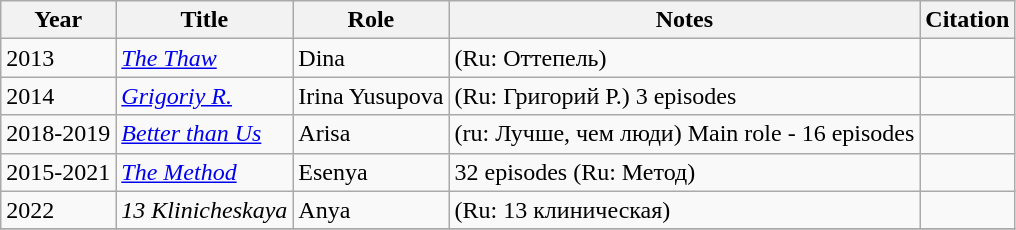<table class="wikitable unsortable">
<tr>
<th>Year</th>
<th>Title</th>
<th>Role</th>
<th>Notes</th>
<th>Citation</th>
</tr>
<tr>
<td>2013</td>
<td><em><a href='#'>The Thaw</a></em></td>
<td>Dina</td>
<td>(Ru: Оттепель)</td>
<td></td>
</tr>
<tr>
<td>2014</td>
<td><em><a href='#'>Grigoriy R.</a></em></td>
<td>Irina Yusupova</td>
<td>(Ru: Григорий Р.) 3 episodes</td>
<td></td>
</tr>
<tr>
<td>2018-2019</td>
<td><em><a href='#'>Better than Us</a></em></td>
<td>Arisa</td>
<td>(ru: Лучше, чем люди) Main role - 16 episodes</td>
<td></td>
</tr>
<tr>
<td>2015-2021</td>
<td><em><a href='#'>The Method</a></em></td>
<td>Esenya</td>
<td>32 episodes (Ru: Метод)</td>
<td></td>
</tr>
<tr>
<td>2022</td>
<td><em>13 Klinicheskaya</em></td>
<td>Anya</td>
<td>(Ru: 13 клиническая)</td>
<td></td>
</tr>
<tr>
</tr>
</table>
